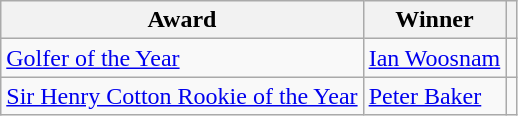<table class="wikitable">
<tr>
<th>Award</th>
<th>Winner</th>
<th></th>
</tr>
<tr>
<td><a href='#'>Golfer of the Year</a></td>
<td> <a href='#'>Ian Woosnam</a></td>
<td></td>
</tr>
<tr>
<td><a href='#'>Sir Henry Cotton Rookie of the Year</a></td>
<td> <a href='#'>Peter Baker</a></td>
<td></td>
</tr>
</table>
